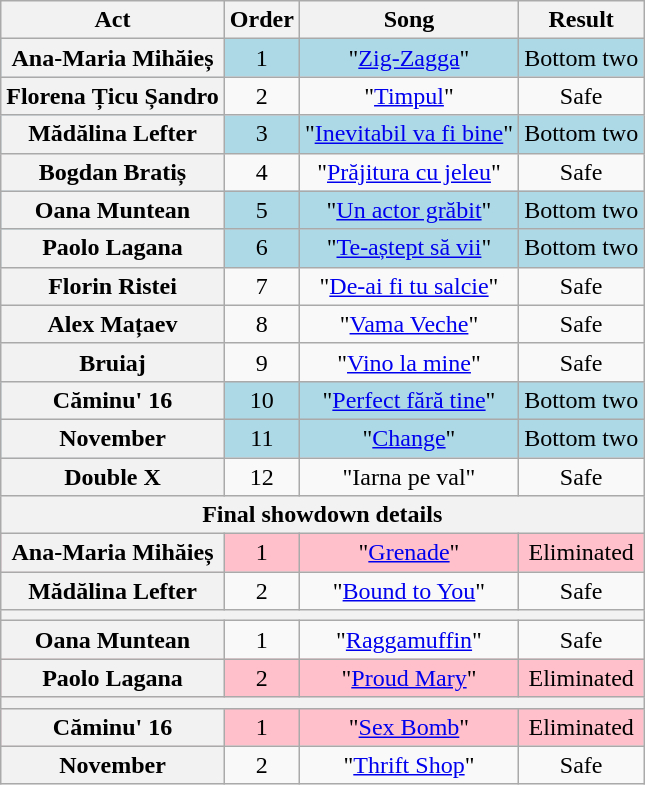<table class="wikitable plainrowheaders" style="text-align:center;">
<tr>
<th scope="col">Act</th>
<th scope="col">Order</th>
<th scope="col">Song</th>
<th scope="col">Result</th>
</tr>
<tr style="background:lightblue;">
<th scope="row">Ana-Maria Mihăieș</th>
<td>1</td>
<td>"<a href='#'>Zig-Zagga</a>"</td>
<td>Bottom two</td>
</tr>
<tr>
<th scope="row">Florena Țicu Șandro</th>
<td>2</td>
<td>"<a href='#'>Timpul</a>"</td>
<td>Safe</td>
</tr>
<tr style="background:lightblue;">
<th scope="row">Mădălina Lefter</th>
<td>3</td>
<td>"<a href='#'>Inevitabil va fi bine</a>"</td>
<td>Bottom two</td>
</tr>
<tr>
<th scope="row">Bogdan Bratiș</th>
<td>4</td>
<td>"<a href='#'>Prăjitura cu jeleu</a>"</td>
<td>Safe</td>
</tr>
<tr style="background:lightblue;">
<th scope="row">Oana Muntean</th>
<td>5</td>
<td>"<a href='#'>Un actor grăbit</a>"</td>
<td>Bottom two</td>
</tr>
<tr style="background:lightblue;">
<th scope="row">Paolo Lagana</th>
<td>6</td>
<td>"<a href='#'>Te-aștept să vii</a>"</td>
<td>Bottom two</td>
</tr>
<tr>
<th scope="row">Florin Ristei</th>
<td>7</td>
<td>"<a href='#'>De-ai fi tu salcie</a>"</td>
<td>Safe</td>
</tr>
<tr>
<th scope="row">Alex Mațaev</th>
<td>8</td>
<td>"<a href='#'>Vama Veche</a>"</td>
<td>Safe</td>
</tr>
<tr>
<th scope="row">Bruiaj</th>
<td>9</td>
<td>"<a href='#'>Vino la mine</a>"</td>
<td>Safe</td>
</tr>
<tr style="background:lightblue;">
<th scope="row">Căminu' 16</th>
<td>10</td>
<td>"<a href='#'>Perfect fără tine</a>"</td>
<td>Bottom two</td>
</tr>
<tr style="background:lightblue;">
<th scope="row">November</th>
<td>11</td>
<td>"<a href='#'>Change</a>"</td>
<td>Bottom two</td>
</tr>
<tr>
<th scope="row">Double X</th>
<td>12</td>
<td>"Iarna pe val"</td>
<td>Safe</td>
</tr>
<tr>
<th colspan="4">Final showdown details</th>
</tr>
<tr style="background:pink;">
<th scope="row">Ana-Maria Mihăieș</th>
<td>1</td>
<td>"<a href='#'>Grenade</a>"</td>
<td>Eliminated</td>
</tr>
<tr>
<th scope="row">Mădălina Lefter</th>
<td>2</td>
<td>"<a href='#'>Bound to You</a>"</td>
<td>Safe</td>
</tr>
<tr>
<th colspan="4"></th>
</tr>
<tr>
<th scope="row">Oana Muntean</th>
<td>1</td>
<td>"<a href='#'>Raggamuffin</a>"</td>
<td>Safe</td>
</tr>
<tr style="background:pink;">
<th scope="row">Paolo Lagana</th>
<td>2</td>
<td>"<a href='#'>Proud Mary</a>"</td>
<td>Eliminated</td>
</tr>
<tr>
<th colspan="4"></th>
</tr>
<tr style="background:pink;">
<th scope="row">Căminu' 16</th>
<td>1</td>
<td>"<a href='#'>Sex Bomb</a>"</td>
<td>Eliminated</td>
</tr>
<tr>
<th scope="row">November</th>
<td>2</td>
<td>"<a href='#'>Thrift Shop</a>"</td>
<td>Safe</td>
</tr>
</table>
